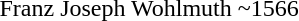<table>
<tr>
<td>Franz Joseph Wohlmuth</td>
<td>~1566</td>
</tr>
<tr>
</tr>
</table>
